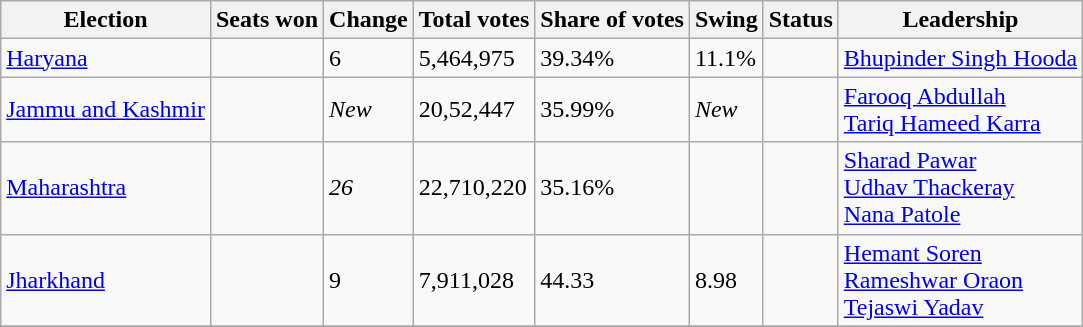<table class="wikitable sortable">
<tr>
<th align=center>Election</th>
<th>Seats won</th>
<th>Change</th>
<th>Total votes</th>
<th>Share of votes</th>
<th>Swing</th>
<th align=center>Status</th>
<th>Leadership</th>
</tr>
<tr>
<td><a href='#'>Haryana</a></td>
<td></td>
<td> 6</td>
<td>5,464,975</td>
<td>39.34%</td>
<td> 11.1%</td>
<td></td>
<td><a href='#'>Bhupinder Singh Hooda</a></td>
</tr>
<tr>
<td><a href='#'>Jammu and Kashmir</a></td>
<td></td>
<td><em>New</em></td>
<td>20,52,447</td>
<td>35.99%</td>
<td><em>New</em></td>
<td></td>
<td><a href='#'>Farooq Abdullah</a><br><a href='#'>Tariq Hameed Karra</a></td>
</tr>
<tr>
<td><a href='#'>Maharashtra</a></td>
<td></td>
<td><em>26</td>
<td>22,710,220</td>
<td>35.16%</td>
<td></td>
<td></td>
<td><a href='#'>Sharad Pawar</a><br><a href='#'>Udhav Thackeray</a><br><a href='#'>Nana Patole</a></td>
</tr>
<tr>
<td><a href='#'>Jharkhand</a></td>
<td></td>
<td> 9</td>
<td>7,911,028</td>
<td>44.33</td>
<td> 8.98</td>
<td></td>
<td><a href='#'>Hemant Soren</a><br><a href='#'>Rameshwar Oraon</a><br><a href='#'>Tejaswi Yadav</a></td>
</tr>
<tr>
</tr>
</table>
